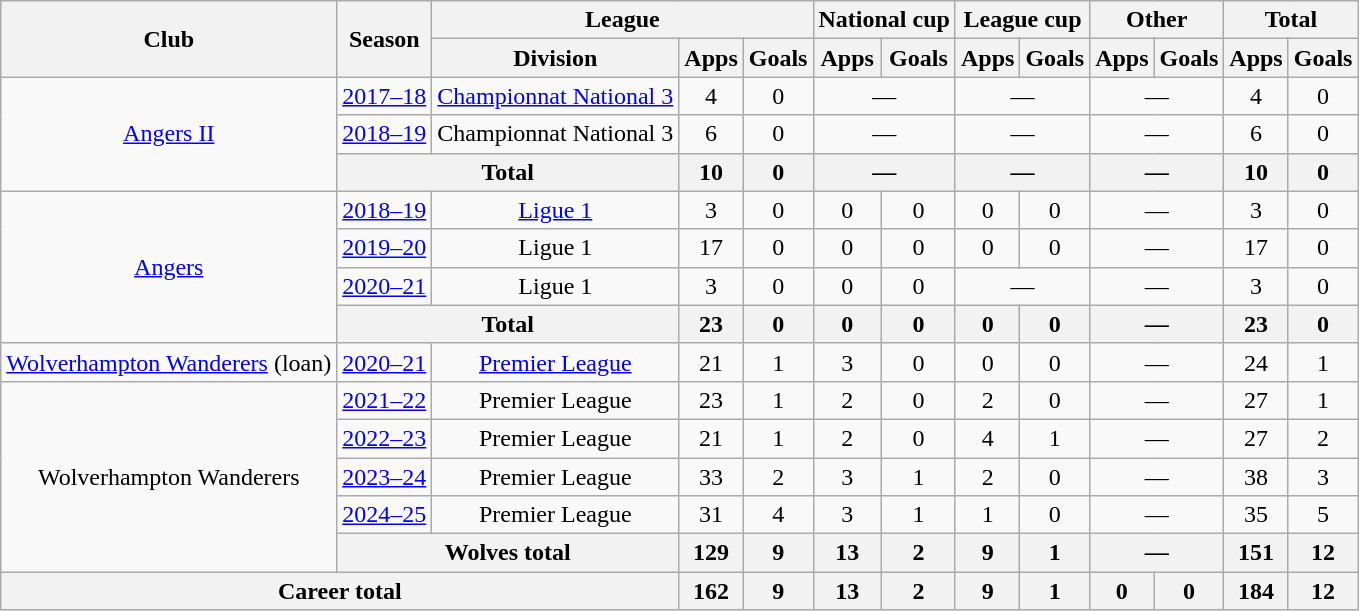<table class="wikitable" style="text-align:center">
<tr>
<th rowspan="2">Club</th>
<th rowspan="2">Season</th>
<th colspan="3">League</th>
<th colspan="2">National cup</th>
<th colspan="2">League cup</th>
<th colspan="2">Other</th>
<th colspan="2">Total</th>
</tr>
<tr>
<th>Division</th>
<th>Apps</th>
<th>Goals</th>
<th>Apps</th>
<th>Goals</th>
<th>Apps</th>
<th>Goals</th>
<th>Apps</th>
<th>Goals</th>
<th>Apps</th>
<th>Goals</th>
</tr>
<tr>
<td rowspan="3"><a href='#'>Angers II</a></td>
<td><a href='#'>2017–18</a></td>
<td><a href='#'>Championnat National 3</a></td>
<td>4</td>
<td>0</td>
<td colspan="2">—</td>
<td colspan="2">—</td>
<td colspan="2">—</td>
<td>4</td>
<td>0</td>
</tr>
<tr>
<td><a href='#'>2018–19</a></td>
<td>Championnat National 3</td>
<td>6</td>
<td>0</td>
<td colspan="2">—</td>
<td colspan="2">—</td>
<td colspan="2">—</td>
<td>6</td>
<td>0</td>
</tr>
<tr>
<th colspan="2">Total</th>
<th>10</th>
<th>0</th>
<th colspan="2">—</th>
<th colspan="2">—</th>
<th colspan="2">—</th>
<th>10</th>
<th>0</th>
</tr>
<tr>
<td rowspan="4"><a href='#'>Angers</a></td>
<td><a href='#'>2018–19</a></td>
<td><a href='#'>Ligue 1</a></td>
<td>3</td>
<td>0</td>
<td>0</td>
<td>0</td>
<td>0</td>
<td>0</td>
<td colspan="2">—</td>
<td>3</td>
<td>0</td>
</tr>
<tr>
<td><a href='#'>2019–20</a></td>
<td>Ligue 1</td>
<td>17</td>
<td>0</td>
<td>0</td>
<td>0</td>
<td>0</td>
<td>0</td>
<td colspan="2">—</td>
<td>17</td>
<td>0</td>
</tr>
<tr>
<td><a href='#'>2020–21</a></td>
<td>Ligue 1</td>
<td>3</td>
<td>0</td>
<td>0</td>
<td>0</td>
<td colspan="2">—</td>
<td colspan="2">—</td>
<td>3</td>
<td>0</td>
</tr>
<tr>
<th colspan="2">Total</th>
<th>23</th>
<th>0</th>
<th>0</th>
<th>0</th>
<th>0</th>
<th>0</th>
<th colspan="2">—</th>
<th>23</th>
<th>0</th>
</tr>
<tr>
<td><a href='#'>Wolverhampton Wanderers</a> (loan)</td>
<td><a href='#'>2020–21</a></td>
<td><a href='#'>Premier League</a></td>
<td>21</td>
<td>1</td>
<td>3</td>
<td>0</td>
<td>0</td>
<td>0</td>
<td colspan="2">—</td>
<td>24</td>
<td>1</td>
</tr>
<tr>
<td rowspan="5">Wolverhampton Wanderers</td>
<td><a href='#'>2021–22</a></td>
<td>Premier League</td>
<td>23</td>
<td>1</td>
<td>2</td>
<td>0</td>
<td>2</td>
<td>0</td>
<td colspan="2">—</td>
<td>27</td>
<td>1</td>
</tr>
<tr>
<td><a href='#'>2022–23</a></td>
<td>Premier League</td>
<td>21</td>
<td>1</td>
<td>2</td>
<td>0</td>
<td>4</td>
<td>1</td>
<td colspan="2">—</td>
<td>27</td>
<td>2</td>
</tr>
<tr>
<td><a href='#'>2023–24</a></td>
<td>Premier League</td>
<td>33</td>
<td>2</td>
<td>3</td>
<td>1</td>
<td>2</td>
<td>0</td>
<td colspan="2">—</td>
<td>38</td>
<td>3</td>
</tr>
<tr>
<td><a href='#'>2024–25</a></td>
<td>Premier League</td>
<td>31</td>
<td>4</td>
<td>3</td>
<td>1</td>
<td>1</td>
<td>0</td>
<td colspan="2">—</td>
<td>35</td>
<td>5</td>
</tr>
<tr>
<th colspan="2">Wolves total</th>
<th>129</th>
<th>9</th>
<th>13</th>
<th>2</th>
<th>9</th>
<th>1</th>
<th colspan="2">—</th>
<th>151</th>
<th>12</th>
</tr>
<tr>
<th colspan="3">Career total</th>
<th>162</th>
<th>9</th>
<th>13</th>
<th>2</th>
<th>9</th>
<th>1</th>
<th>0</th>
<th>0</th>
<th>184</th>
<th>12</th>
</tr>
</table>
